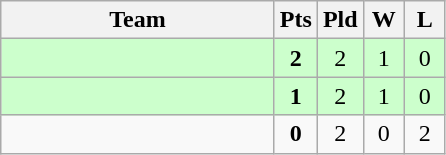<table class=wikitable style="text-align:center">
<tr>
<th width=175>Team</th>
<th width=20>Pts</th>
<th width=20>Pld</th>
<th width=20>W</th>
<th width=20>L</th>
</tr>
<tr bgcolor="#ccffcc">
<td style="text-align:left"></td>
<td><strong>2</strong></td>
<td>2</td>
<td>1</td>
<td>0</td>
</tr>
<tr bgcolor="#ccffcc">
<td style="text-align:left"></td>
<td><strong>1</strong></td>
<td>2</td>
<td>1</td>
<td>0</td>
</tr>
<tr>
<td style="text-align:left"></td>
<td><strong>0</strong></td>
<td>2</td>
<td>0</td>
<td>2</td>
</tr>
</table>
